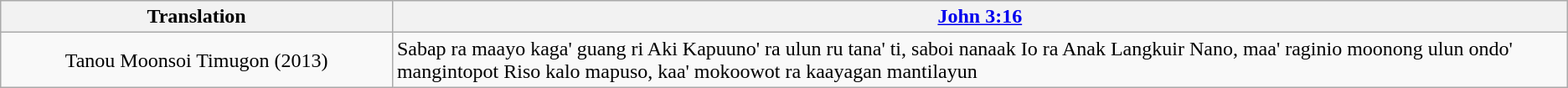<table class="wikitable">
<tr>
<th style="text-align:center; width:25%;">Translation</th>
<th><a href='#'>John 3:16</a></th>
</tr>
<tr>
<td style="text-align:center;">Tanou Moonsoi Timugon (2013)</td>
<td>Sabap ra maayo kaga' guang ri Aki Kapuuno' ra ulun ru tana' ti, saboi nanaak Io ra Anak Langkuir Nano, maa' raginio moonong ulun ondo' mangintopot Riso kalo mapuso, kaa' mokoowot ra kaayagan mantilayun</td>
</tr>
</table>
